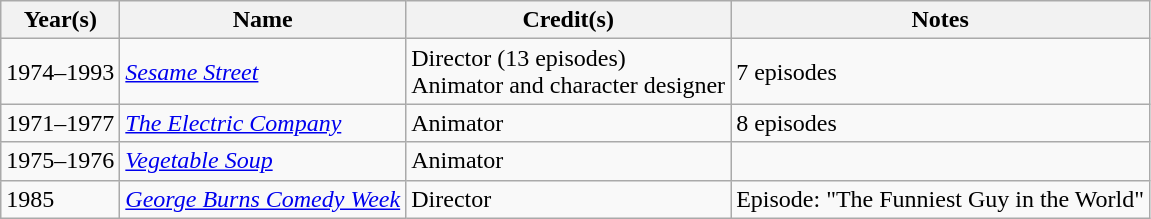<table class="wikitable sortable">
<tr>
<th>Year(s)</th>
<th>Name</th>
<th>Credit(s)</th>
<th>Notes</th>
</tr>
<tr>
<td>1974–1993</td>
<td><em><a href='#'>Sesame Street</a></em></td>
<td>Director (13 episodes)<br>Animator and character designer</td>
<td>7 episodes</td>
</tr>
<tr>
<td>1971–1977</td>
<td><em><a href='#'>The Electric Company</a></em></td>
<td>Animator</td>
<td>8 episodes</td>
</tr>
<tr>
<td>1975–1976</td>
<td><em><a href='#'>Vegetable Soup</a></em></td>
<td>Animator</td>
<td></td>
</tr>
<tr>
<td>1985</td>
<td><em><a href='#'>George Burns Comedy Week</a></em></td>
<td>Director</td>
<td>Episode: "The Funniest Guy in the World"</td>
</tr>
</table>
